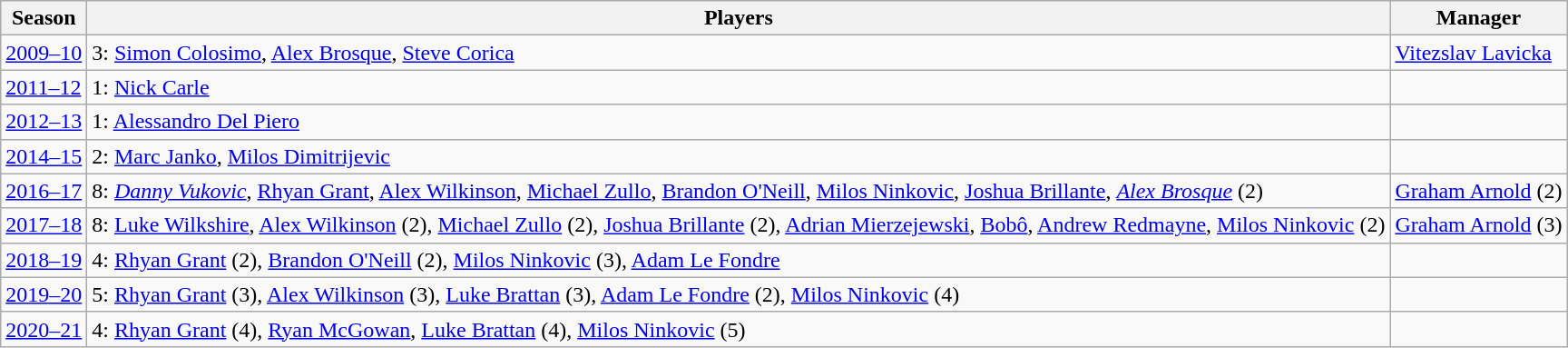<table class="wikitable">
<tr>
<th>Season</th>
<th>Players</th>
<th>Manager</th>
</tr>
<tr>
<td><a href='#'>2009–10</a></td>
<td>3: <a href='#'>Simon Colosimo</a>, <a href='#'>Alex Brosque</a>, <a href='#'>Steve Corica</a></td>
<td><a href='#'>Vitezslav Lavicka</a></td>
</tr>
<tr>
<td><a href='#'>2011–12</a></td>
<td>1: <a href='#'>Nick Carle</a></td>
<td></td>
</tr>
<tr>
<td><a href='#'>2012–13</a></td>
<td>1: <a href='#'>Alessandro Del Piero</a></td>
<td></td>
</tr>
<tr>
<td><a href='#'>2014–15</a></td>
<td>2: <a href='#'>Marc Janko</a>, <a href='#'>Milos Dimitrijevic</a></td>
<td></td>
</tr>
<tr>
<td><a href='#'>2016–17</a></td>
<td>8: <em><a href='#'>Danny Vukovic</a></em>, <a href='#'>Rhyan Grant</a>, <a href='#'>Alex Wilkinson</a>, <a href='#'>Michael Zullo</a>, <a href='#'>Brandon O'Neill</a>, <a href='#'>Milos Ninkovic</a>, <a href='#'>Joshua Brillante</a>, <em><a href='#'>Alex Brosque</a></em> (2)</td>
<td><a href='#'>Graham Arnold</a> (2)</td>
</tr>
<tr>
<td><a href='#'>2017–18</a></td>
<td>8: <a href='#'>Luke Wilkshire</a>, <a href='#'>Alex Wilkinson</a> (2), <a href='#'>Michael Zullo</a> (2), <a href='#'>Joshua Brillante</a> (2), <a href='#'>Adrian Mierzejewski</a>, <a href='#'>Bobô</a>, <a href='#'>Andrew Redmayne</a>, <a href='#'>Milos Ninkovic</a> (2)</td>
<td><a href='#'>Graham Arnold</a> (3)</td>
</tr>
<tr>
<td><a href='#'>2018–19</a></td>
<td>4: <a href='#'>Rhyan Grant</a> (2), <a href='#'>Brandon O'Neill</a> (2), <a href='#'>Milos Ninkovic</a> (3), <a href='#'>Adam Le Fondre</a></td>
<td></td>
</tr>
<tr>
<td><a href='#'>2019–20</a></td>
<td>5: <a href='#'>Rhyan Grant</a> (3), <a href='#'>Alex Wilkinson</a> (3), <a href='#'>Luke Brattan</a> (3), <a href='#'>Adam Le Fondre</a> (2), <a href='#'>Milos Ninkovic</a> (4)</td>
<td></td>
</tr>
<tr>
<td><a href='#'>2020–21</a></td>
<td>4: <a href='#'>Rhyan Grant</a> (4), <a href='#'>Ryan McGowan</a>, <a href='#'>Luke Brattan</a> (4), <a href='#'>Milos Ninkovic</a> (5)</td>
<td></td>
</tr>
</table>
